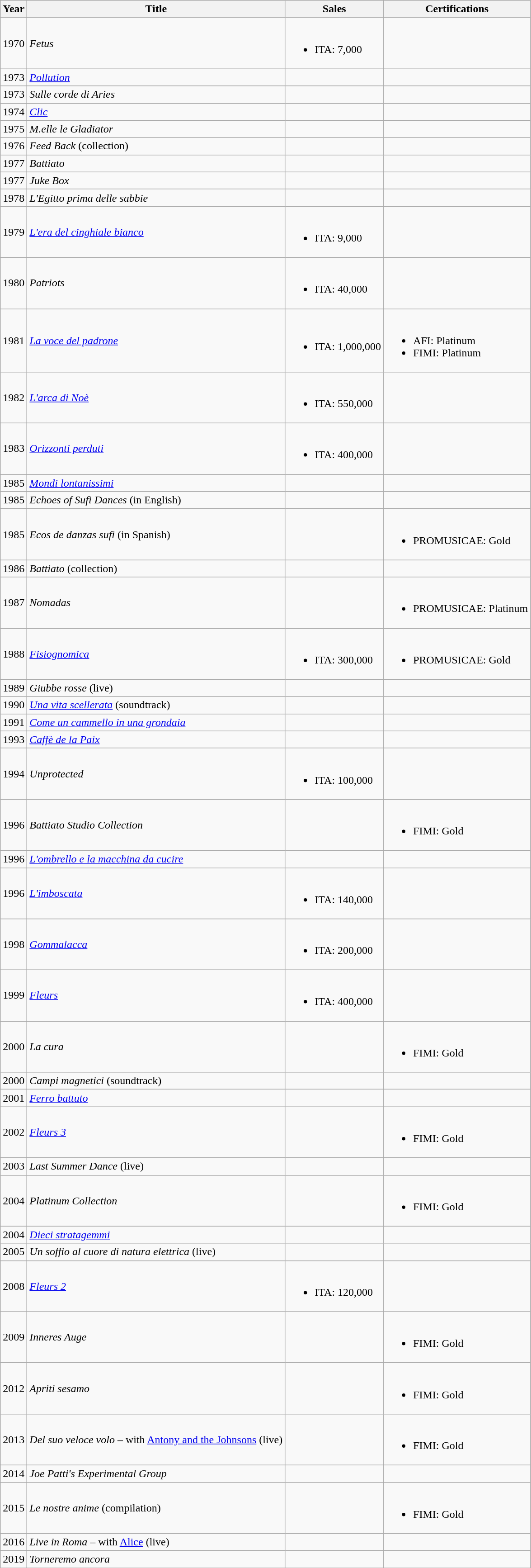<table class="wikitable">
<tr>
<th>Year</th>
<th>Title</th>
<th>Sales</th>
<th>Certifications</th>
</tr>
<tr>
<td>1970</td>
<td><em>Fetus</em></td>
<td><br><ul><li>ITA: 7,000</li></ul></td>
<td></td>
</tr>
<tr>
<td>1973</td>
<td><em><a href='#'>Pollution</a></em></td>
<td></td>
<td></td>
</tr>
<tr>
<td>1973</td>
<td><em>Sulle corde di Aries</em></td>
<td></td>
<td></td>
</tr>
<tr>
<td>1974</td>
<td><em><a href='#'>Clic</a></em></td>
<td></td>
<td></td>
</tr>
<tr>
<td>1975</td>
<td><em>M.elle le Gladiator</em></td>
<td></td>
<td></td>
</tr>
<tr>
<td>1976</td>
<td><em>Feed Back</em> (collection)</td>
<td></td>
<td></td>
</tr>
<tr>
<td>1977</td>
<td><em>Battiato</em></td>
<td></td>
<td></td>
</tr>
<tr>
<td>1977</td>
<td><em>Juke Box</em></td>
<td></td>
<td></td>
</tr>
<tr>
<td>1978</td>
<td><em>L'Egitto prima delle sabbie</em></td>
<td></td>
<td></td>
</tr>
<tr>
<td>1979</td>
<td><em><a href='#'>L'era del cinghiale bianco</a></em></td>
<td><br><ul><li>ITA: 9,000</li></ul></td>
<td></td>
</tr>
<tr>
<td>1980</td>
<td><em>Patriots</em></td>
<td><br><ul><li>ITA: 40,000</li></ul></td>
<td></td>
</tr>
<tr>
<td>1981</td>
<td><em><a href='#'>La voce del padrone</a></em></td>
<td><br><ul><li>ITA: 1,000,000</li></ul></td>
<td><br><ul><li>AFI: Platinum</li><li>FIMI: Platinum</li></ul></td>
</tr>
<tr>
<td>1982</td>
<td><em><a href='#'>L'arca di Noè</a></em></td>
<td><br><ul><li>ITA: 550,000</li></ul></td>
<td></td>
</tr>
<tr>
<td>1983</td>
<td><em><a href='#'>Orizzonti perduti</a></em></td>
<td><br><ul><li>ITA: 400,000</li></ul></td>
<td></td>
</tr>
<tr>
<td>1985</td>
<td><em><a href='#'>Mondi lontanissimi</a></em></td>
<td></td>
<td></td>
</tr>
<tr>
<td>1985</td>
<td><em>Echoes of Sufi Dances</em> (in English)</td>
<td></td>
<td></td>
</tr>
<tr>
<td>1985</td>
<td><em>Ecos de danzas sufi</em> (in Spanish)</td>
<td></td>
<td><br><ul><li>PROMUSICAE: Gold</li></ul></td>
</tr>
<tr>
<td>1986</td>
<td><em>Battiato</em> (collection)</td>
<td></td>
<td></td>
</tr>
<tr>
<td>1987</td>
<td><em>Nomadas</em></td>
<td></td>
<td><br><ul><li>PROMUSICAE: Platinum</li></ul></td>
</tr>
<tr>
<td>1988</td>
<td><em><a href='#'>Fisiognomica</a></em></td>
<td><br><ul><li>ITA: 300,000</li></ul></td>
<td><br><ul><li>PROMUSICAE: Gold</li></ul></td>
</tr>
<tr>
<td>1989</td>
<td><em>Giubbe rosse</em> (live)</td>
<td></td>
<td></td>
</tr>
<tr>
<td>1990</td>
<td><em><a href='#'>Una vita scellerata</a></em> (soundtrack)</td>
<td></td>
<td></td>
</tr>
<tr>
<td>1991</td>
<td><em><a href='#'>Come un cammello in una grondaia</a></em></td>
<td></td>
<td></td>
</tr>
<tr>
<td>1993</td>
<td><em><a href='#'>Caffè de la Paix</a></em></td>
<td></td>
<td></td>
</tr>
<tr>
<td>1994</td>
<td><em>Unprotected</em></td>
<td><br><ul><li>ITA: 100,000</li></ul></td>
<td></td>
</tr>
<tr>
<td>1996</td>
<td><em>Battiato Studio Collection</em></td>
<td></td>
<td><br><ul><li>FIMI: Gold</li></ul></td>
</tr>
<tr>
<td>1996</td>
<td><em><a href='#'>L'ombrello e la macchina da cucire</a></em></td>
<td></td>
<td></td>
</tr>
<tr>
<td>1996</td>
<td><em><a href='#'>L'imboscata</a></em></td>
<td><br><ul><li>ITA: 140,000</li></ul></td>
<td></td>
</tr>
<tr>
<td>1998</td>
<td><em><a href='#'>Gommalacca</a></em></td>
<td><br><ul><li>ITA: 200,000</li></ul></td>
<td></td>
</tr>
<tr>
<td>1999</td>
<td><em><a href='#'>Fleurs</a></em></td>
<td><br><ul><li>ITA: 400,000</li></ul></td>
<td></td>
</tr>
<tr>
<td>2000</td>
<td><em>La cura</em></td>
<td></td>
<td><br><ul><li>FIMI: Gold</li></ul></td>
</tr>
<tr>
<td>2000</td>
<td><em>Campi magnetici</em> (soundtrack)</td>
<td></td>
<td></td>
</tr>
<tr>
<td>2001</td>
<td><em><a href='#'>Ferro battuto</a></em></td>
<td></td>
<td></td>
</tr>
<tr>
<td>2002</td>
<td><em><a href='#'>Fleurs 3</a></em></td>
<td></td>
<td><br><ul><li>FIMI: Gold</li></ul></td>
</tr>
<tr>
<td>2003</td>
<td><em>Last Summer Dance</em> (live)</td>
<td></td>
<td></td>
</tr>
<tr>
<td>2004</td>
<td><em>Platinum Collection</em></td>
<td></td>
<td><br><ul><li>FIMI: Gold</li></ul></td>
</tr>
<tr>
<td>2004</td>
<td><em><a href='#'>Dieci stratagemmi</a></em></td>
<td></td>
<td></td>
</tr>
<tr>
<td>2005</td>
<td><em>Un soffio al cuore di natura elettrica</em> (live)</td>
<td></td>
<td></td>
</tr>
<tr>
<td>2008</td>
<td><em><a href='#'>Fleurs 2</a></em></td>
<td><br><ul><li>ITA: 120,000</li></ul></td>
<td></td>
</tr>
<tr>
<td>2009</td>
<td><em>Inneres Auge</em></td>
<td></td>
<td><br><ul><li>FIMI: Gold</li></ul></td>
</tr>
<tr>
<td>2012</td>
<td><em>Apriti sesamo</em></td>
<td></td>
<td><br><ul><li>FIMI: Gold</li></ul></td>
</tr>
<tr>
<td>2013</td>
<td><em>Del suo veloce volo</em> – with <a href='#'>Antony and the Johnsons</a> (live)</td>
<td></td>
<td><br><ul><li>FIMI: Gold</li></ul></td>
</tr>
<tr>
<td>2014</td>
<td><em>Joe Patti's Experimental Group</em></td>
<td></td>
<td></td>
</tr>
<tr>
<td>2015</td>
<td><em>Le nostre anime</em> (compilation)</td>
<td></td>
<td><br><ul><li>FIMI: Gold</li></ul></td>
</tr>
<tr>
<td>2016</td>
<td><em>Live in Roma</em> – with <a href='#'>Alice</a> (live)</td>
<td></td>
<td></td>
</tr>
<tr>
<td>2019</td>
<td><em>Torneremo ancora</em></td>
<td></td>
<td></td>
</tr>
<tr>
</tr>
</table>
